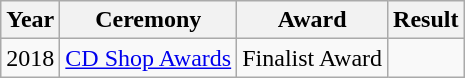<table class="wikitable">
<tr>
<th>Year</th>
<th>Ceremony</th>
<th>Award</th>
<th>Result</th>
</tr>
<tr>
<td>2018</td>
<td><a href='#'>CD Shop Awards</a></td>
<td>Finalist Award</td>
<td></td>
</tr>
</table>
